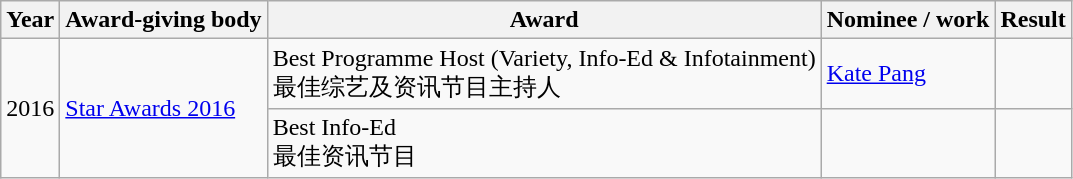<table class="wikitable">
<tr>
<th>Year</th>
<th>Award-giving body</th>
<th>Award</th>
<th>Nominee / work</th>
<th>Result</th>
</tr>
<tr>
<td rowspan="2">2016</td>
<td rowspan="2"><a href='#'>Star Awards 2016</a></td>
<td>Best Programme Host (Variety, Info-Ed & Infotainment) <br> 最佳综艺及资讯节目主持人</td>
<td><a href='#'>Kate Pang</a></td>
<td></td>
</tr>
<tr>
<td>Best Info-Ed <br> 最佳资讯节目</td>
<td></td>
<td></td>
</tr>
</table>
